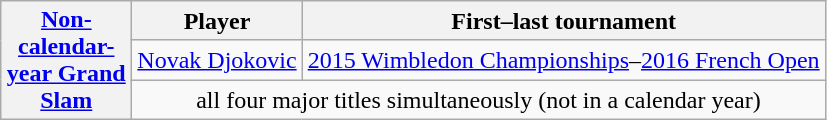<table class="wikitable nowrap">
<tr>
<th rowspan="5" style="width:80px;"><a href='#'>Non-calendar-year Grand Slam</a></th>
<th>Player</th>
<th>First–last tournament</th>
</tr>
<tr>
<td> <a href='#'>Novak Djokovic</a></td>
<td><a href='#'>2015 Wimbledon Championships</a>–<a href='#'>2016 French Open</a></td>
</tr>
<tr>
<td colspan="2" style="text-align:center;">all four major titles simultaneously (not in a calendar year)</td>
</tr>
</table>
